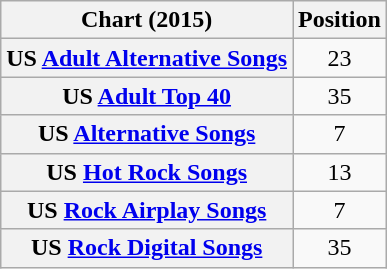<table class="wikitable plainrowheaders sortable">
<tr>
<th>Chart (2015)</th>
<th>Position</th>
</tr>
<tr>
<th scope="row">US <a href='#'>Adult Alternative Songs</a></th>
<td style="text-align:center;">23</td>
</tr>
<tr>
<th scope="row">US <a href='#'>Adult Top 40</a></th>
<td style="text-align:center;">35</td>
</tr>
<tr>
<th scope="row">US <a href='#'>Alternative Songs</a></th>
<td style="text-align:center;">7</td>
</tr>
<tr>
<th scope="row">US <a href='#'>Hot Rock Songs</a></th>
<td style="text-align:center;">13</td>
</tr>
<tr>
<th scope="row">US <a href='#'>Rock Airplay Songs</a></th>
<td style="text-align:center;">7</td>
</tr>
<tr>
<th scope="row">US <a href='#'>Rock Digital Songs</a></th>
<td style="text-align:center;">35</td>
</tr>
</table>
